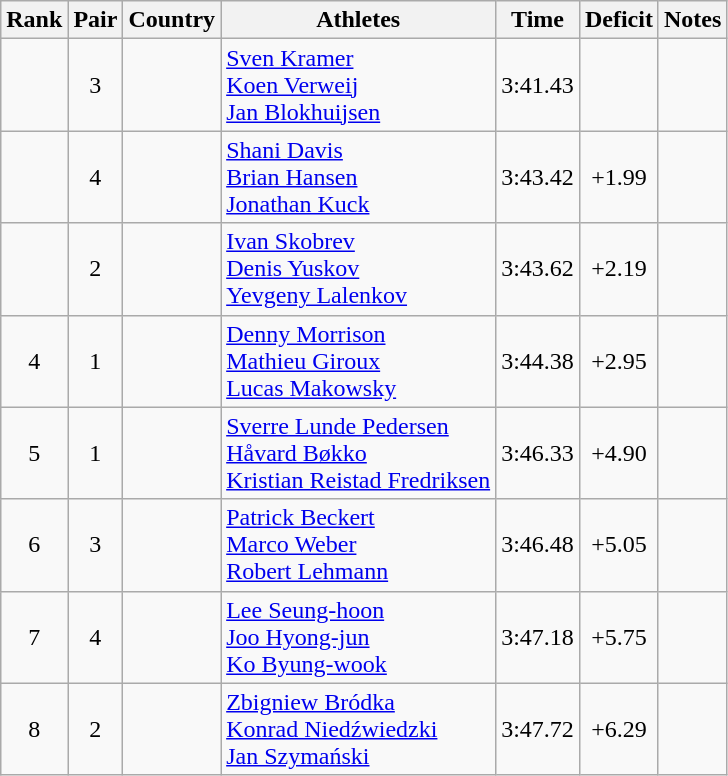<table class="wikitable" style="text-align:center;">
<tr>
<th>Rank</th>
<th>Pair</th>
<th>Country</th>
<th>Athletes</th>
<th>Time</th>
<th>Deficit</th>
<th>Notes</th>
</tr>
<tr>
<td></td>
<td>3</td>
<td align=left></td>
<td align=left><a href='#'>Sven Kramer</a><br><a href='#'>Koen Verweij</a><br><a href='#'>Jan Blokhuijsen</a></td>
<td>3:41.43</td>
<td></td>
<td></td>
</tr>
<tr>
<td></td>
<td>4</td>
<td align=left></td>
<td align=left><a href='#'>Shani Davis</a><br><a href='#'>Brian Hansen</a><br><a href='#'>Jonathan Kuck</a></td>
<td>3:43.42</td>
<td>+1.99</td>
<td></td>
</tr>
<tr>
<td></td>
<td>2</td>
<td align=left></td>
<td align=left><a href='#'>Ivan Skobrev</a><br><a href='#'>Denis Yuskov</a><br> <a href='#'>Yevgeny Lalenkov</a></td>
<td>3:43.62</td>
<td>+2.19</td>
<td></td>
</tr>
<tr>
<td>4</td>
<td>1</td>
<td align=left></td>
<td align=left><a href='#'>Denny Morrison</a><br><a href='#'>Mathieu Giroux</a><br><a href='#'>Lucas Makowsky</a></td>
<td>3:44.38</td>
<td>+2.95</td>
<td></td>
</tr>
<tr>
<td>5</td>
<td>1</td>
<td align=left></td>
<td align=left><a href='#'>Sverre Lunde Pedersen</a><br><a href='#'>Håvard Bøkko</a><br><a href='#'>Kristian Reistad Fredriksen</a></td>
<td>3:46.33</td>
<td>+4.90</td>
<td></td>
</tr>
<tr>
<td>6</td>
<td>3</td>
<td align=left></td>
<td align=left><a href='#'>Patrick Beckert</a><br><a href='#'>Marco Weber</a><br><a href='#'>Robert Lehmann</a></td>
<td>3:46.48</td>
<td>+5.05</td>
<td></td>
</tr>
<tr>
<td>7</td>
<td>4</td>
<td align=left></td>
<td align=left><a href='#'>Lee Seung-hoon</a><br><a href='#'>Joo Hyong-jun</a><br><a href='#'>Ko Byung-wook</a></td>
<td>3:47.18</td>
<td>+5.75</td>
<td></td>
</tr>
<tr>
<td>8</td>
<td>2</td>
<td align=left></td>
<td align=left><a href='#'>Zbigniew Bródka</a><br><a href='#'>Konrad Niedźwiedzki</a><br><a href='#'>Jan Szymański</a></td>
<td>3:47.72</td>
<td>+6.29</td>
<td></td>
</tr>
</table>
